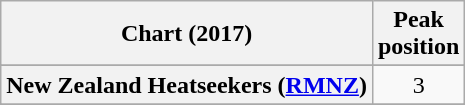<table class="wikitable sortable plainrowheaders" style="text-align:center">
<tr>
<th scope="col">Chart (2017)</th>
<th scope="col">Peak<br> position</th>
</tr>
<tr>
</tr>
<tr>
</tr>
<tr>
</tr>
<tr>
<th scope="row">New Zealand Heatseekers (<a href='#'>RMNZ</a>)</th>
<td>3</td>
</tr>
<tr>
</tr>
<tr>
</tr>
<tr>
</tr>
</table>
